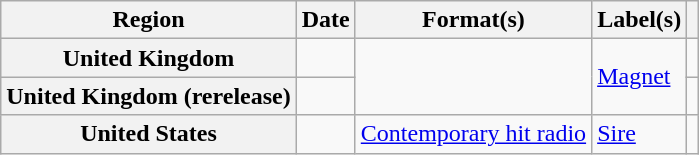<table class="wikitable plainrowheaders">
<tr>
<th scope="col">Region</th>
<th scope="col">Date</th>
<th scope="col">Format(s)</th>
<th scope="col">Label(s)</th>
<th scope="col"></th>
</tr>
<tr>
<th scope="row">United Kingdom</th>
<td></td>
<td rowspan="2"></td>
<td rowspan="2"><a href='#'>Magnet</a></td>
<td></td>
</tr>
<tr>
<th scope="row">United Kingdom (rerelease)</th>
<td></td>
<td></td>
</tr>
<tr>
<th scope="row">United States</th>
<td></td>
<td><a href='#'>Contemporary hit radio</a></td>
<td><a href='#'>Sire</a></td>
<td></td>
</tr>
</table>
